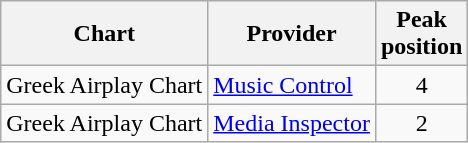<table class="wikitable sortable">
<tr>
<th style="text-align:center;">Chart</th>
<th>Provider</th>
<th style="text-align:center;">Peak<br>position</th>
</tr>
<tr>
<td align="left">Greek Airplay Chart</td>
<td><a href='#'>Music Control</a></td>
<td style="text-align:center;">4</td>
</tr>
<tr>
<td align="left">Greek Airplay Chart</td>
<td><a href='#'>Media Inspector</a></td>
<td style="text-align:center;">2 </td>
</tr>
</table>
